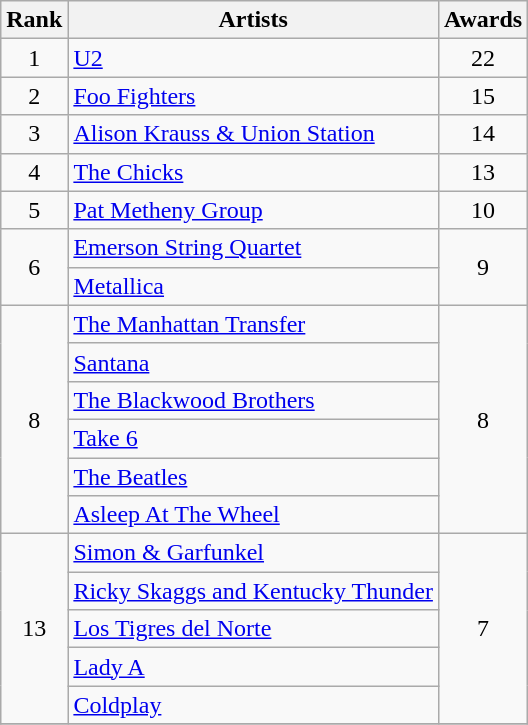<table class="wikitable" style="text-align: center; cellpadding: 2;">
<tr>
<th>Rank</th>
<th>Artists</th>
<th>Awards</th>
</tr>
<tr>
<td>1</td>
<td style="text-align: left;"><a href='#'>U2</a></td>
<td>22</td>
</tr>
<tr>
<td>2</td>
<td style="text-align: left;"><a href='#'>Foo Fighters</a></td>
<td>15</td>
</tr>
<tr>
<td>3</td>
<td style="text-align: left;"><a href='#'>Alison Krauss & Union Station</a></td>
<td>14</td>
</tr>
<tr>
<td>4</td>
<td style="text-align: left;"><a href='#'>The Chicks</a></td>
<td>13</td>
</tr>
<tr>
<td>5</td>
<td style="text-align: left;"><a href='#'>Pat Metheny Group</a></td>
<td>10</td>
</tr>
<tr>
<td rowspan="2">6</td>
<td style="text-align: left;"><a href='#'>Emerson String Quartet</a></td>
<td rowspan="2">9</td>
</tr>
<tr>
<td style="text-align: left;"><a href='#'>Metallica</a></td>
</tr>
<tr>
<td rowspan="6">8</td>
<td style="text-align: left;"><a href='#'>The Manhattan Transfer</a></td>
<td rowspan="6">8</td>
</tr>
<tr>
<td style="text-align: left;"><a href='#'>Santana</a></td>
</tr>
<tr>
<td style="text-align: left;"><a href='#'>The Blackwood Brothers</a></td>
</tr>
<tr>
<td style="text-align: left;"><a href='#'>Take 6</a></td>
</tr>
<tr>
<td style="text-align: left;"><a href='#'>The Beatles</a></td>
</tr>
<tr>
<td style="text-align: left;"><a href='#'>Asleep At The Wheel</a></td>
</tr>
<tr>
<td rowspan="5">13</td>
<td style="text-align: left;"><a href='#'>Simon & Garfunkel</a></td>
<td rowspan="5">7</td>
</tr>
<tr>
<td style="text-align: left;"><a href='#'>Ricky Skaggs and Kentucky Thunder</a></td>
</tr>
<tr>
<td style="text-align: left;"><a href='#'>Los Tigres del Norte</a></td>
</tr>
<tr>
<td style="text-align: left;"><a href='#'>Lady A</a></td>
</tr>
<tr>
<td style="text-align: left;"><a href='#'>Coldplay</a></td>
</tr>
<tr>
</tr>
</table>
